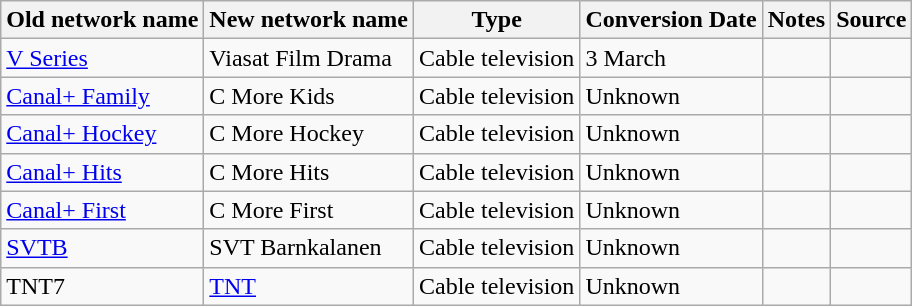<table class="wikitable">
<tr>
<th>Old network name</th>
<th>New network name</th>
<th>Type</th>
<th>Conversion Date</th>
<th>Notes</th>
<th>Source</th>
</tr>
<tr>
<td><a href='#'>V Series</a></td>
<td>Viasat Film Drama</td>
<td>Cable television</td>
<td>3 March</td>
<td></td>
<td></td>
</tr>
<tr>
<td><a href='#'>Canal+ Family</a></td>
<td>C More Kids</td>
<td>Cable television</td>
<td>Unknown</td>
<td></td>
<td></td>
</tr>
<tr>
<td><a href='#'>Canal+ Hockey</a></td>
<td>C More Hockey</td>
<td>Cable television</td>
<td>Unknown</td>
<td></td>
<td></td>
</tr>
<tr>
<td><a href='#'>Canal+ Hits</a></td>
<td>C More Hits</td>
<td>Cable television</td>
<td>Unknown</td>
<td></td>
<td></td>
</tr>
<tr>
<td><a href='#'>Canal+ First</a></td>
<td>C More First</td>
<td>Cable television</td>
<td>Unknown</td>
<td></td>
<td></td>
</tr>
<tr>
<td><a href='#'>SVTB</a></td>
<td>SVT Barnkalanen</td>
<td>Cable television</td>
<td>Unknown</td>
<td></td>
<td></td>
</tr>
<tr>
<td>TNT7</td>
<td><a href='#'>TNT</a></td>
<td>Cable television</td>
<td>Unknown</td>
<td></td>
<td></td>
</tr>
</table>
